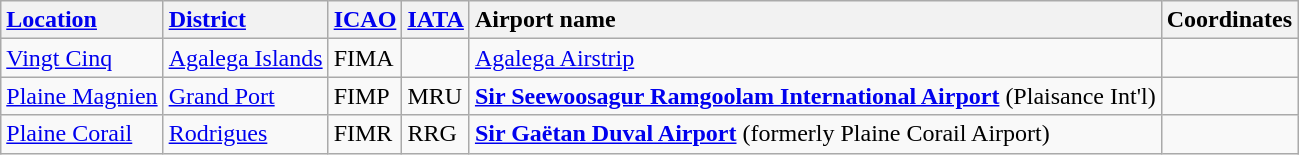<table class="wikitable sortable">
<tr valign=baseline>
<th style="text-align:left;"><a href='#'>Location</a></th>
<th style="text-align:left;"><a href='#'>District</a></th>
<th style="text-align:left;"><a href='#'>ICAO</a></th>
<th style="text-align:left;"><a href='#'>IATA</a></th>
<th style="text-align:left;">Airport name</th>
<th style="text-align:left;">Coordinates</th>
</tr>
<tr valign=top>
<td><a href='#'>Vingt Cinq</a></td>
<td><a href='#'>Agalega Islands</a></td>
<td>FIMA</td>
<td></td>
<td><a href='#'>Agalega Airstrip</a></td>
<td><small></small></td>
</tr>
<tr valign=top>
<td><a href='#'>Plaine Magnien</a></td>
<td><a href='#'>Grand Port</a></td>
<td>FIMP</td>
<td>MRU</td>
<td><strong><a href='#'>Sir Seewoosagur Ramgoolam International Airport</a></strong> (Plaisance Int'l)</td>
<td><small></small></td>
</tr>
<tr valign=top>
<td><a href='#'>Plaine Corail</a></td>
<td><a href='#'>Rodrigues</a></td>
<td>FIMR</td>
<td>RRG</td>
<td><strong><a href='#'>Sir Gaëtan Duval Airport</a></strong> (formerly Plaine Corail Airport)</td>
<td><small></small></td>
</tr>
</table>
